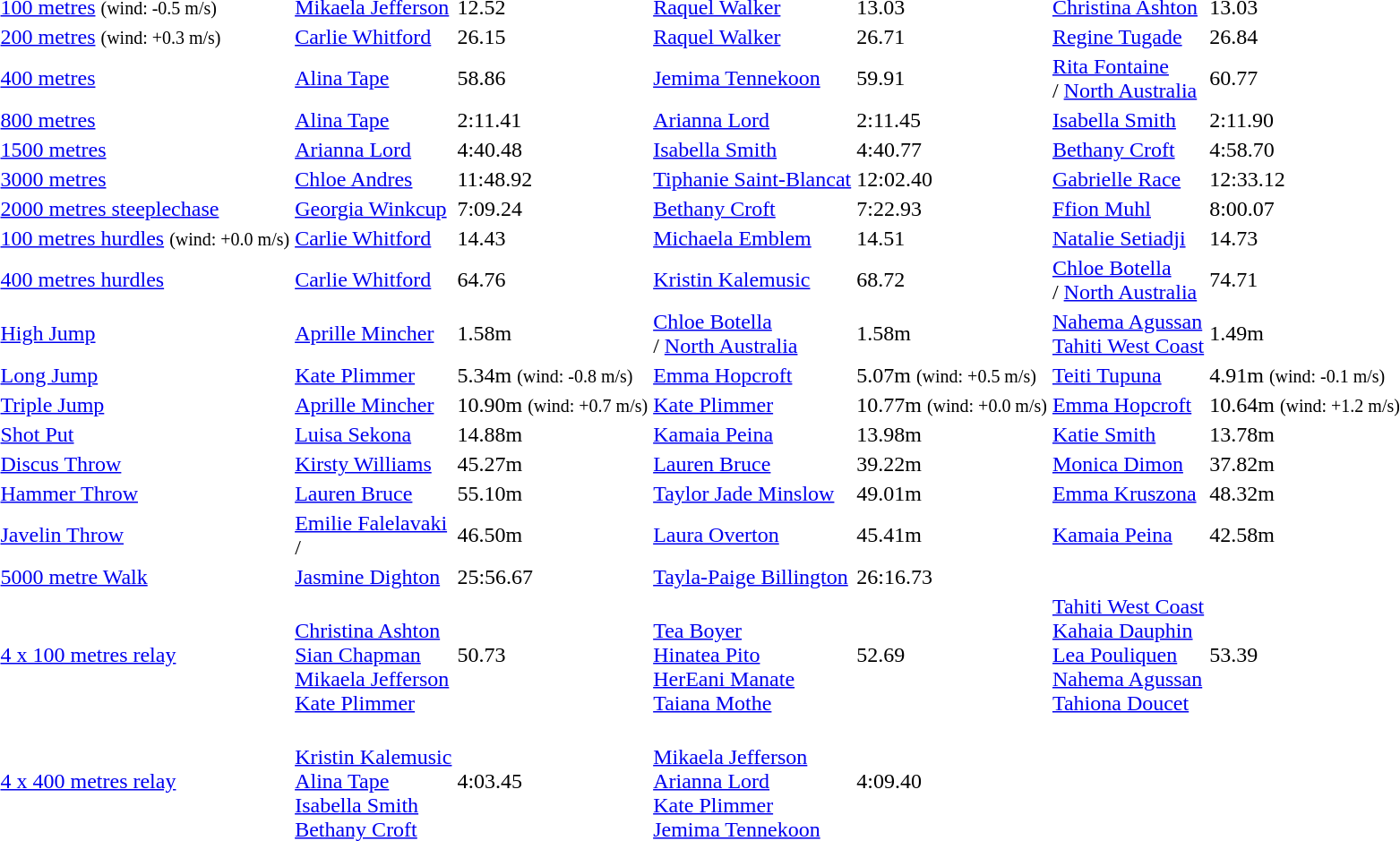<table>
<tr>
<td><a href='#'>100 metres</a> <small>(wind: -0.5 m/s)</small></td>
<td align=left><a href='#'>Mikaela Jefferson</a> <br> </td>
<td>12.52</td>
<td align=left><a href='#'>Raquel Walker</a> <br> </td>
<td>13.03</td>
<td align=left><a href='#'>Christina Ashton</a> <br> </td>
<td>13.03</td>
</tr>
<tr>
<td><a href='#'>200 metres</a> <small>(wind: +0.3 m/s)</small></td>
<td align=left><a href='#'>Carlie Whitford</a> <br> </td>
<td>26.15</td>
<td align=left><a href='#'>Raquel Walker</a> <br> </td>
<td>26.71</td>
<td align=left><a href='#'>Regine Tugade</a> <br> </td>
<td>26.84</td>
</tr>
<tr>
<td><a href='#'>400 metres</a></td>
<td align=left><a href='#'>Alina Tape</a> <br> </td>
<td>58.86</td>
<td align=left><a href='#'>Jemima Tennekoon</a> <br> </td>
<td>59.91</td>
<td align=left><a href='#'>Rita Fontaine</a> <br> / <a href='#'>North Australia</a></td>
<td>60.77</td>
</tr>
<tr>
<td><a href='#'>800 metres</a></td>
<td align=left><a href='#'>Alina Tape</a> <br> </td>
<td>2:11.41</td>
<td align=left><a href='#'>Arianna Lord</a> <br> </td>
<td>2:11.45</td>
<td align=left><a href='#'>Isabella Smith</a> <br> </td>
<td>2:11.90</td>
</tr>
<tr>
<td><a href='#'>1500 metres</a></td>
<td align=left><a href='#'>Arianna Lord</a> <br> </td>
<td>4:40.48</td>
<td align=left><a href='#'>Isabella Smith</a> <br> </td>
<td>4:40.77</td>
<td align=left><a href='#'>Bethany Croft</a> <br> </td>
<td>4:58.70</td>
</tr>
<tr>
<td><a href='#'>3000 metres</a></td>
<td align=left><a href='#'>Chloe Andres</a> <br> </td>
<td>11:48.92</td>
<td align=left><a href='#'>Tiphanie Saint-Blancat</a> <br> </td>
<td>12:02.40</td>
<td align=left><a href='#'>Gabrielle Race</a> <br> </td>
<td>12:33.12</td>
</tr>
<tr>
<td><a href='#'>2000 metres steeplechase</a></td>
<td align=left><a href='#'>Georgia Winkcup</a> <br> </td>
<td>7:09.24</td>
<td align=left><a href='#'>Bethany Croft</a> <br> </td>
<td>7:22.93</td>
<td align=left><a href='#'>Ffion Muhl</a> <br> </td>
<td>8:00.07</td>
</tr>
<tr>
<td><a href='#'>100 metres hurdles</a> <small>(wind: +0.0 m/s)</small></td>
<td align=left><a href='#'>Carlie Whitford</a> <br> </td>
<td>14.43</td>
<td align=left><a href='#'>Michaela Emblem</a> <br> </td>
<td>14.51</td>
<td align=left><a href='#'>Natalie Setiadji</a> <br> </td>
<td>14.73</td>
</tr>
<tr>
<td><a href='#'>400 metres hurdles</a></td>
<td align=left><a href='#'>Carlie Whitford</a> <br> </td>
<td>64.76</td>
<td align=left><a href='#'>Kristin Kalemusic</a> <br> </td>
<td>68.72</td>
<td align=left><a href='#'>Chloe Botella</a> <br> / <a href='#'>North Australia</a></td>
<td>74.71</td>
</tr>
<tr>
<td><a href='#'>High Jump</a></td>
<td align=left><a href='#'>Aprille Mincher</a> <br> </td>
<td>1.58m</td>
<td align=left><a href='#'>Chloe Botella</a> <br> / <a href='#'>North Australia</a></td>
<td>1.58m</td>
<td align=left><a href='#'>Nahema Agussan</a> <br>  <a href='#'>Tahiti West Coast</a></td>
<td>1.49m</td>
</tr>
<tr>
<td><a href='#'>Long Jump</a></td>
<td align=left><a href='#'>Kate Plimmer</a> <br> </td>
<td>5.34m <small>(wind: -0.8 m/s)</small></td>
<td align=left><a href='#'>Emma Hopcroft</a> <br> </td>
<td>5.07m <small>(wind: +0.5 m/s)</small></td>
<td align=left><a href='#'>Teiti Tupuna</a> <br> </td>
<td>4.91m <small>(wind: -0.1 m/s)</small></td>
</tr>
<tr>
<td><a href='#'>Triple Jump</a></td>
<td align=left><a href='#'>Aprille Mincher</a> <br> </td>
<td>10.90m <small>(wind: +0.7 m/s)</small></td>
<td align=left><a href='#'>Kate Plimmer</a> <br> </td>
<td>10.77m <small>(wind: +0.0 m/s)</small></td>
<td align=left><a href='#'>Emma Hopcroft</a> <br> </td>
<td>10.64m <small>(wind: +1.2 m/s)</small></td>
</tr>
<tr>
<td><a href='#'>Shot Put</a></td>
<td align=left><a href='#'>Luisa Sekona</a> <br> </td>
<td>14.88m</td>
<td align=left><a href='#'>Kamaia Peina</a> <br> </td>
<td>13.98m</td>
<td align=left><a href='#'>Katie Smith</a> <br> </td>
<td>13.78m</td>
</tr>
<tr>
<td><a href='#'>Discus Throw</a></td>
<td align=left><a href='#'>Kirsty Williams</a> <br> </td>
<td>45.27m</td>
<td align=left><a href='#'>Lauren Bruce</a> <br> </td>
<td>39.22m</td>
<td align=left><a href='#'>Monica Dimon</a> <br> </td>
<td>37.82m</td>
</tr>
<tr>
<td><a href='#'>Hammer Throw</a></td>
<td align=left><a href='#'>Lauren Bruce</a> <br> </td>
<td>55.10m</td>
<td align=left><a href='#'>Taylor Jade Minslow</a> <br> </td>
<td>49.01m</td>
<td align=left><a href='#'>Emma Kruszona</a> <br> </td>
<td>48.32m</td>
</tr>
<tr>
<td><a href='#'>Javelin Throw</a></td>
<td align=left><a href='#'>Emilie Falelavaki</a> <br> /</td>
<td>46.50m</td>
<td align=left><a href='#'>Laura Overton</a> <br> </td>
<td>45.41m</td>
<td align=left><a href='#'>Kamaia Peina</a> <br> </td>
<td>42.58m</td>
</tr>
<tr>
<td><a href='#'>5000 metre Walk</a></td>
<td align=left><a href='#'>Jasmine Dighton</a> <br> </td>
<td>25:56.67</td>
<td align=left><a href='#'>Tayla-Paige Billington</a> <br> </td>
<td>26:16.73</td>
<td></td>
<td></td>
</tr>
<tr>
<td><a href='#'>4 x 100 metres relay</a></td>
<td><br><a href='#'>Christina Ashton</a><br><a href='#'>Sian Chapman</a><br><a href='#'>Mikaela Jefferson</a><br><a href='#'>Kate Plimmer</a></td>
<td>50.73</td>
<td><br><a href='#'>Tea Boyer</a><br><a href='#'>Hinatea Pito</a><br><a href='#'>HerEani Manate</a><br><a href='#'>Taiana Mothe</a></td>
<td>52.69</td>
<td> <a href='#'>Tahiti West Coast</a><br><a href='#'>Kahaia Dauphin</a><br><a href='#'>Lea Pouliquen</a><br><a href='#'>Nahema Agussan</a><br><a href='#'>Tahiona Doucet</a></td>
<td>53.39</td>
</tr>
<tr>
<td><a href='#'>4 x 400 metres relay</a></td>
<td><br><a href='#'>Kristin Kalemusic</a><br><a href='#'>Alina Tape</a><br><a href='#'>Isabella Smith</a><br><a href='#'>Bethany Croft</a></td>
<td>4:03.45</td>
<td><br><a href='#'>Mikaela Jefferson</a><br><a href='#'>Arianna Lord</a><br><a href='#'>Kate Plimmer</a><br><a href='#'>Jemima Tennekoon</a></td>
<td>4:09.40</td>
<td></td>
<td></td>
</tr>
</table>
